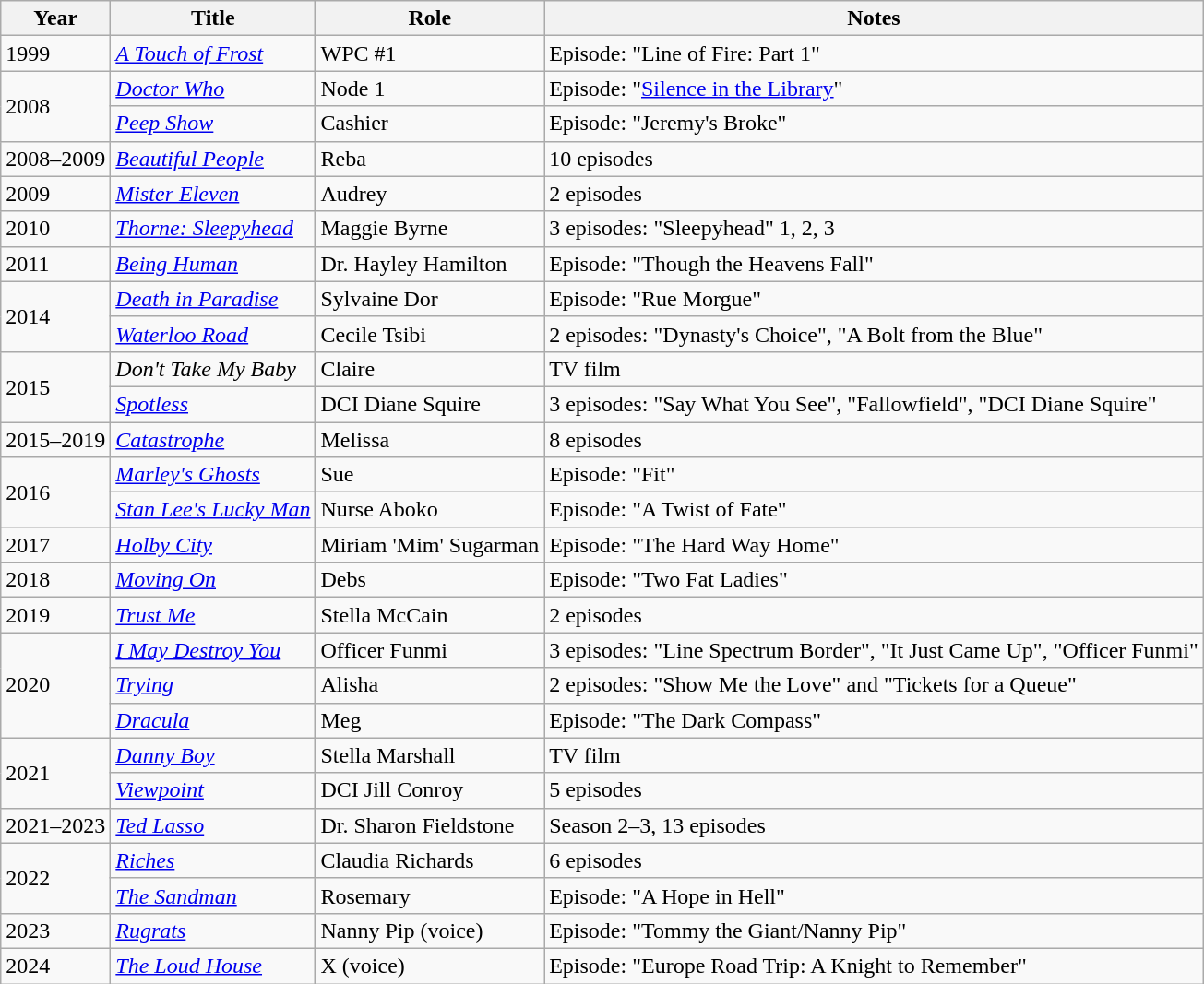<table class="wikitable sortable">
<tr>
<th>Year</th>
<th>Title</th>
<th>Role</th>
<th>Notes</th>
</tr>
<tr>
<td>1999</td>
<td><em><a href='#'>A Touch of Frost</a></em></td>
<td>WPC #1</td>
<td>Episode: "Line of Fire: Part 1"</td>
</tr>
<tr>
<td rowspan="2">2008</td>
<td><em><a href='#'>Doctor Who</a></em></td>
<td>Node 1</td>
<td>Episode: "<a href='#'>Silence in the Library</a>"</td>
</tr>
<tr>
<td><em><a href='#'>Peep Show</a></em></td>
<td>Cashier</td>
<td>Episode: "Jeremy's Broke"</td>
</tr>
<tr>
<td>2008–2009</td>
<td><em><a href='#'>Beautiful People</a></em></td>
<td>Reba</td>
<td>10 episodes</td>
</tr>
<tr>
<td>2009</td>
<td><em><a href='#'>Mister Eleven</a></em></td>
<td>Audrey</td>
<td>2 episodes</td>
</tr>
<tr>
<td>2010</td>
<td><em><a href='#'>Thorne: Sleepyhead</a></em></td>
<td>Maggie Byrne</td>
<td>3 episodes: "Sleepyhead" 1, 2, 3</td>
</tr>
<tr>
<td>2011</td>
<td><em><a href='#'>Being Human</a></em></td>
<td>Dr. Hayley Hamilton</td>
<td>Episode: "Though the Heavens Fall"</td>
</tr>
<tr>
<td rowspan="2">2014</td>
<td><em><a href='#'>Death in Paradise</a></em></td>
<td>Sylvaine Dor</td>
<td>Episode: "Rue Morgue"</td>
</tr>
<tr>
<td><em><a href='#'>Waterloo Road</a></em></td>
<td>Cecile Tsibi</td>
<td>2 episodes: "Dynasty's Choice", "A Bolt from the Blue"</td>
</tr>
<tr>
<td rowspan="2">2015</td>
<td><em>Don't Take My Baby</em></td>
<td>Claire</td>
<td>TV film</td>
</tr>
<tr>
<td><em><a href='#'>Spotless</a></em></td>
<td>DCI Diane Squire</td>
<td>3 episodes: "Say What You See", "Fallowfield", "DCI Diane Squire"</td>
</tr>
<tr>
<td>2015–2019</td>
<td><em><a href='#'>Catastrophe</a></em></td>
<td>Melissa</td>
<td>8 episodes</td>
</tr>
<tr>
<td rowspan="2">2016</td>
<td><em><a href='#'>Marley's Ghosts</a></em></td>
<td>Sue</td>
<td>Episode: "Fit"</td>
</tr>
<tr>
<td><em><a href='#'>Stan Lee's Lucky Man</a></em></td>
<td>Nurse Aboko</td>
<td>Episode: "A Twist of Fate"</td>
</tr>
<tr>
<td>2017</td>
<td><em><a href='#'>Holby City</a></em></td>
<td>Miriam 'Mim' Sugarman</td>
<td>Episode: "The Hard Way Home"</td>
</tr>
<tr>
<td>2018</td>
<td><em><a href='#'>Moving On</a></em></td>
<td>Debs</td>
<td>Episode: "Two Fat Ladies"</td>
</tr>
<tr>
<td>2019</td>
<td><em><a href='#'>Trust Me</a></em></td>
<td>Stella McCain</td>
<td>2 episodes</td>
</tr>
<tr>
<td rowspan="3">2020</td>
<td><em><a href='#'>I May Destroy You</a></em></td>
<td>Officer Funmi</td>
<td>3 episodes: "Line Spectrum Border", "It Just Came Up", "Officer Funmi"</td>
</tr>
<tr>
<td><em><a href='#'>Trying</a></em></td>
<td>Alisha</td>
<td>2 episodes: "Show Me the Love" and "Tickets for a Queue"</td>
</tr>
<tr>
<td><em><a href='#'>Dracula</a></em></td>
<td>Meg</td>
<td>Episode: "The Dark Compass"</td>
</tr>
<tr>
<td rowspan="2">2021</td>
<td><em><a href='#'>Danny Boy</a></em></td>
<td>Stella Marshall</td>
<td>TV film</td>
</tr>
<tr>
<td><em><a href='#'>Viewpoint</a></em></td>
<td>DCI Jill Conroy</td>
<td>5 episodes</td>
</tr>
<tr>
<td>2021–2023</td>
<td><em><a href='#'>Ted Lasso</a> </em></td>
<td>Dr. Sharon Fieldstone</td>
<td>Season 2–3, 13 episodes</td>
</tr>
<tr>
<td rowspan="2">2022</td>
<td><em><a href='#'>Riches</a></em></td>
<td>Claudia Richards</td>
<td>6 episodes</td>
</tr>
<tr>
<td><em><a href='#'>The Sandman</a></em></td>
<td>Rosemary</td>
<td>Episode: "A Hope in Hell"</td>
</tr>
<tr>
<td>2023</td>
<td><em><a href='#'>Rugrats</a></em></td>
<td>Nanny Pip (voice)</td>
<td>Episode: "Tommy the Giant/Nanny Pip"</td>
</tr>
<tr>
<td>2024</td>
<td><em><a href='#'>The Loud House</a></em></td>
<td>X (voice)</td>
<td>Episode: "Europe Road Trip: A Knight to Remember"</td>
</tr>
</table>
